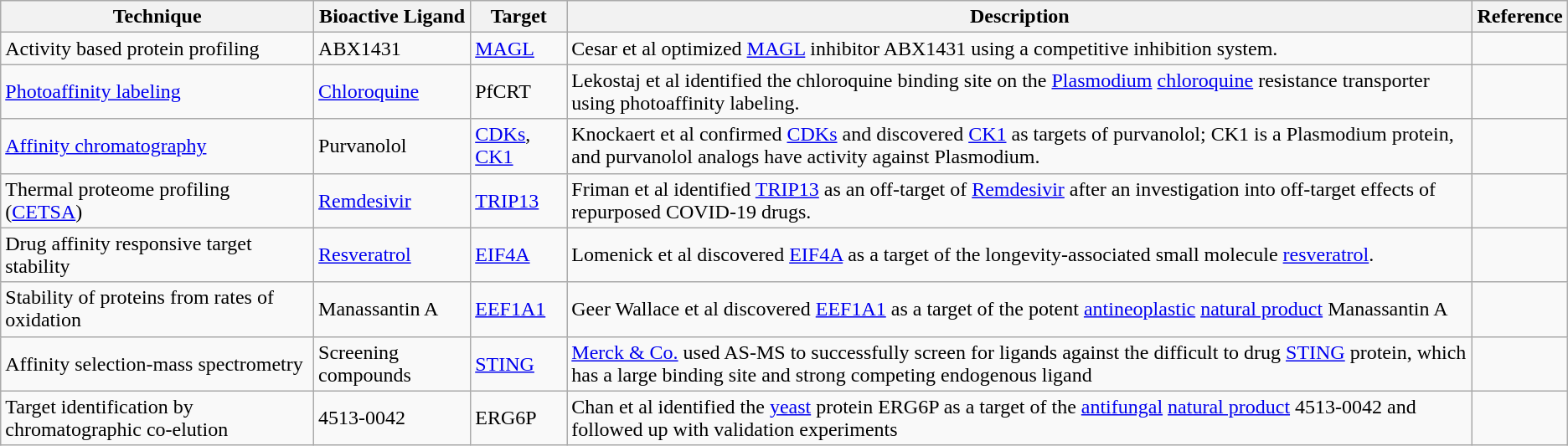<table class="wikitable">
<tr>
<th>Technique</th>
<th>Bioactive Ligand</th>
<th>Target</th>
<th>Description</th>
<th>Reference</th>
</tr>
<tr>
<td>Activity based protein profiling</td>
<td>ABX1431</td>
<td><a href='#'>MAGL</a></td>
<td>Cesar et al optimized <a href='#'>MAGL</a> inhibitor ABX1431 using a competitive inhibition system.</td>
<td></td>
</tr>
<tr>
<td><a href='#'>Photoaffinity labeling</a></td>
<td><a href='#'>Chloroquine</a></td>
<td>PfCRT</td>
<td>Lekostaj et al identified the chloroquine binding site on the <a href='#'>Plasmodium</a> <a href='#'>chloroquine</a> resistance transporter using photoaffinity labeling.</td>
<td></td>
</tr>
<tr>
<td><a href='#'>Affinity chromatography</a></td>
<td>Purvanolol</td>
<td><a href='#'>CDKs</a>, <a href='#'>CK1</a></td>
<td>Knockaert et al confirmed <a href='#'>CDKs</a> and discovered <a href='#'>CK1</a> as targets of purvanolol; CK1 is a Plasmodium protein, and purvanolol analogs have activity against Plasmodium.</td>
<td></td>
</tr>
<tr>
<td>Thermal proteome profiling (<a href='#'>CETSA</a>)</td>
<td><a href='#'>Remdesivir</a></td>
<td><a href='#'>TRIP13</a></td>
<td>Friman et al identified <a href='#'>TRIP13</a> as an off-target of <a href='#'>Remdesivir</a> after an investigation into off-target effects of repurposed COVID-19 drugs.</td>
<td></td>
</tr>
<tr>
<td>Drug affinity responsive target stability</td>
<td><a href='#'>Resveratrol</a></td>
<td><a href='#'>EIF4A</a></td>
<td>Lomenick et al discovered <a href='#'>EIF4A</a> as a target of the longevity-associated small molecule <a href='#'>resveratrol</a>.</td>
<td></td>
</tr>
<tr>
<td>Stability of proteins from rates of oxidation</td>
<td>Manassantin A</td>
<td><a href='#'>EEF1A1</a></td>
<td>Geer Wallace et al discovered <a href='#'>EEF1A1</a> as a target of the potent <a href='#'>antineoplastic</a> <a href='#'>natural product</a> Manassantin A</td>
<td></td>
</tr>
<tr>
<td>Affinity selection-mass spectrometry</td>
<td>Screening compounds</td>
<td><a href='#'>STING</a></td>
<td><a href='#'>Merck & Co.</a> used AS-MS to successfully screen for ligands against the difficult to drug <a href='#'>STING</a> protein, which has a large binding site and strong competing endogenous ligand</td>
<td></td>
</tr>
<tr>
<td>Target identification by chromatographic co-elution</td>
<td>4513-0042</td>
<td>ERG6P</td>
<td>Chan et al identified the <a href='#'>yeast</a> protein ERG6P as a target of the <a href='#'>antifungal</a> <a href='#'>natural product</a> 4513-0042 and followed up with validation experiments</td>
<td></td>
</tr>
</table>
